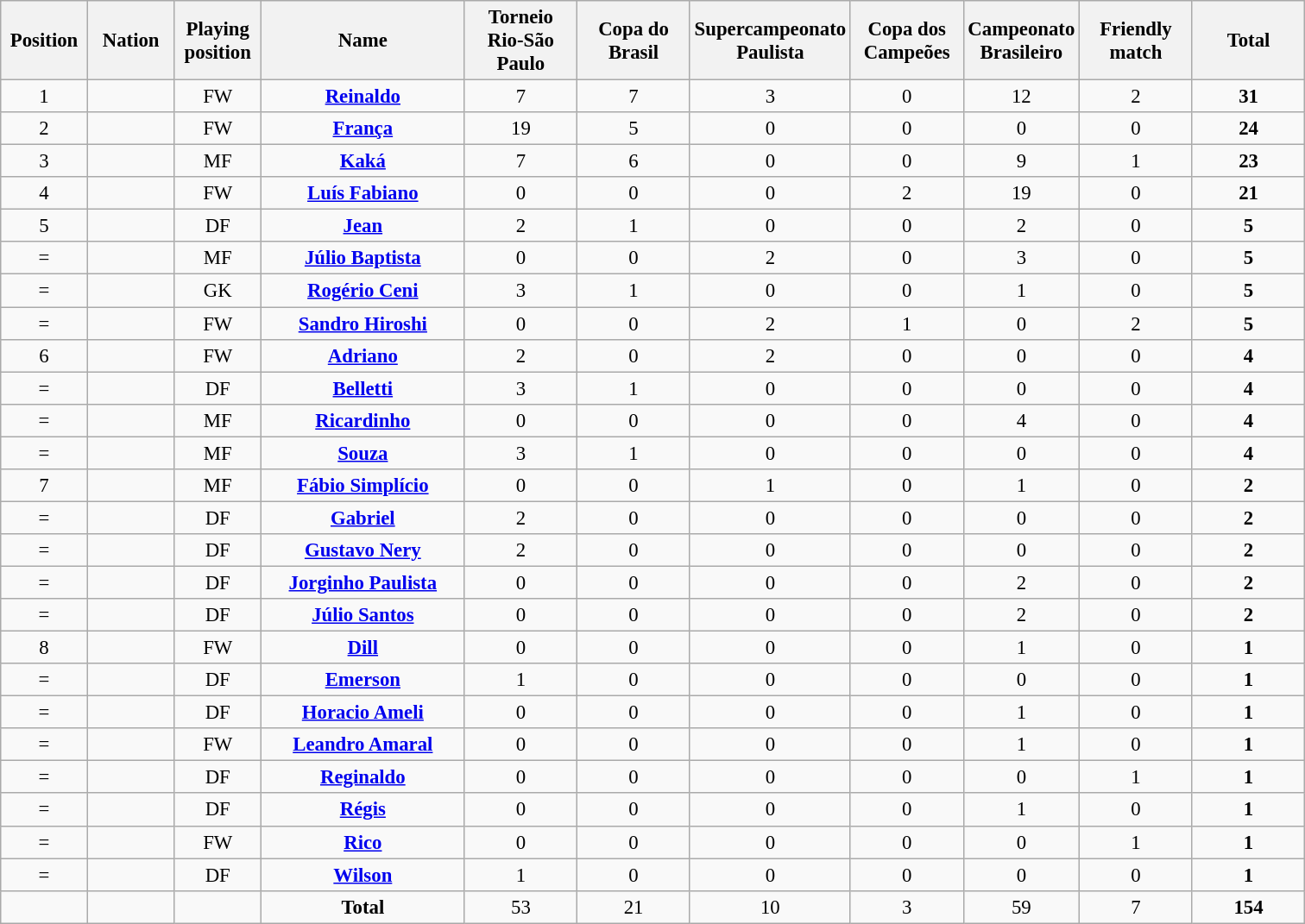<table class="wikitable" style="font-size: 95%; text-align: center;">
<tr>
<th width=60>Position</th>
<th width=60>Nation</th>
<th width=60>Playing position</th>
<th width=150>Name</th>
<th width=80>Torneio Rio-São Paulo</th>
<th width=80>Copa do Brasil</th>
<th width=80>Supercampeonato Paulista</th>
<th width=80>Copa dos Campeões</th>
<th width=80>Campeonato Brasileiro</th>
<th width=80>Friendly match</th>
<th width=80>Total</th>
</tr>
<tr>
<td>1</td>
<td></td>
<td>FW</td>
<td><strong><a href='#'>Reinaldo</a></strong></td>
<td>7</td>
<td>7</td>
<td>3</td>
<td>0</td>
<td>12</td>
<td>2</td>
<td><strong>31</strong></td>
</tr>
<tr>
<td>2</td>
<td></td>
<td>FW</td>
<td><strong><a href='#'>França</a></strong></td>
<td>19</td>
<td>5</td>
<td>0</td>
<td>0</td>
<td>0</td>
<td>0</td>
<td><strong>24</strong></td>
</tr>
<tr>
<td>3</td>
<td></td>
<td>MF</td>
<td><strong><a href='#'>Kaká</a></strong></td>
<td>7</td>
<td>6</td>
<td>0</td>
<td>0</td>
<td>9</td>
<td>1</td>
<td><strong>23</strong></td>
</tr>
<tr>
<td>4</td>
<td></td>
<td>FW</td>
<td><strong><a href='#'>Luís Fabiano</a></strong></td>
<td>0</td>
<td>0</td>
<td>0</td>
<td>2</td>
<td>19</td>
<td>0</td>
<td><strong>21</strong></td>
</tr>
<tr>
<td>5</td>
<td></td>
<td>DF</td>
<td><strong><a href='#'>Jean</a></strong></td>
<td>2</td>
<td>1</td>
<td>0</td>
<td>0</td>
<td>2</td>
<td>0</td>
<td><strong>5</strong></td>
</tr>
<tr>
<td>=</td>
<td></td>
<td>MF</td>
<td><strong><a href='#'>Júlio Baptista</a></strong></td>
<td>0</td>
<td>0</td>
<td>2</td>
<td>0</td>
<td>3</td>
<td>0</td>
<td><strong>5</strong></td>
</tr>
<tr>
<td>=</td>
<td></td>
<td>GK</td>
<td><strong><a href='#'>Rogério Ceni</a></strong></td>
<td>3</td>
<td>1</td>
<td>0</td>
<td>0</td>
<td>1</td>
<td>0</td>
<td><strong>5</strong></td>
</tr>
<tr>
<td>=</td>
<td></td>
<td>FW</td>
<td><strong><a href='#'>Sandro Hiroshi</a></strong></td>
<td>0</td>
<td>0</td>
<td>2</td>
<td>1</td>
<td>0</td>
<td>2</td>
<td><strong>5</strong></td>
</tr>
<tr>
<td>6</td>
<td></td>
<td>FW</td>
<td><strong><a href='#'>Adriano</a></strong></td>
<td>2</td>
<td>0</td>
<td>2</td>
<td>0</td>
<td>0</td>
<td>0</td>
<td><strong>4</strong></td>
</tr>
<tr>
<td>=</td>
<td></td>
<td>DF</td>
<td><strong><a href='#'>Belletti</a></strong></td>
<td>3</td>
<td>1</td>
<td>0</td>
<td>0</td>
<td>0</td>
<td>0</td>
<td><strong>4</strong></td>
</tr>
<tr>
<td>=</td>
<td></td>
<td>MF</td>
<td><strong><a href='#'>Ricardinho</a></strong></td>
<td>0</td>
<td>0</td>
<td>0</td>
<td>0</td>
<td>4</td>
<td>0</td>
<td><strong>4</strong></td>
</tr>
<tr>
<td>=</td>
<td></td>
<td>MF</td>
<td><strong><a href='#'>Souza</a></strong></td>
<td>3</td>
<td>1</td>
<td>0</td>
<td>0</td>
<td>0</td>
<td>0</td>
<td><strong>4</strong></td>
</tr>
<tr>
<td>7</td>
<td></td>
<td>MF</td>
<td><strong><a href='#'>Fábio Simplício</a></strong></td>
<td>0</td>
<td>0</td>
<td>1</td>
<td>0</td>
<td>1</td>
<td>0</td>
<td><strong>2</strong></td>
</tr>
<tr>
<td>=</td>
<td></td>
<td>DF</td>
<td><strong><a href='#'>Gabriel</a></strong></td>
<td>2</td>
<td>0</td>
<td>0</td>
<td>0</td>
<td>0</td>
<td>0</td>
<td><strong>2</strong></td>
</tr>
<tr>
<td>=</td>
<td></td>
<td>DF</td>
<td><strong><a href='#'>Gustavo Nery</a></strong></td>
<td>2</td>
<td>0</td>
<td>0</td>
<td>0</td>
<td>0</td>
<td>0</td>
<td><strong>2</strong></td>
</tr>
<tr>
<td>=</td>
<td></td>
<td>DF</td>
<td><strong><a href='#'>Jorginho Paulista</a></strong></td>
<td>0</td>
<td>0</td>
<td>0</td>
<td>0</td>
<td>2</td>
<td>0</td>
<td><strong>2</strong></td>
</tr>
<tr>
<td>=</td>
<td></td>
<td>DF</td>
<td><strong><a href='#'>Júlio Santos</a></strong></td>
<td>0</td>
<td>0</td>
<td>0</td>
<td>0</td>
<td>2</td>
<td>0</td>
<td><strong>2</strong></td>
</tr>
<tr>
<td>8</td>
<td></td>
<td>FW</td>
<td><strong><a href='#'>Dill</a></strong></td>
<td>0</td>
<td>0</td>
<td>0</td>
<td>0</td>
<td>1</td>
<td>0</td>
<td><strong>1</strong></td>
</tr>
<tr>
<td>=</td>
<td></td>
<td>DF</td>
<td><strong><a href='#'>Emerson</a></strong></td>
<td>1</td>
<td>0</td>
<td>0</td>
<td>0</td>
<td>0</td>
<td>0</td>
<td><strong>1</strong></td>
</tr>
<tr>
<td>=</td>
<td></td>
<td>DF</td>
<td><strong><a href='#'>Horacio Ameli</a></strong></td>
<td>0</td>
<td>0</td>
<td>0</td>
<td>0</td>
<td>1</td>
<td>0</td>
<td><strong>1</strong></td>
</tr>
<tr>
<td>=</td>
<td></td>
<td>FW</td>
<td><strong><a href='#'>Leandro Amaral</a></strong></td>
<td>0</td>
<td>0</td>
<td>0</td>
<td>0</td>
<td>1</td>
<td>0</td>
<td><strong>1</strong></td>
</tr>
<tr>
<td>=</td>
<td></td>
<td>DF</td>
<td><strong><a href='#'>Reginaldo</a></strong></td>
<td>0</td>
<td>0</td>
<td>0</td>
<td>0</td>
<td>0</td>
<td>1</td>
<td><strong>1</strong></td>
</tr>
<tr>
<td>=</td>
<td></td>
<td>DF</td>
<td><strong><a href='#'>Régis</a></strong></td>
<td>0</td>
<td>0</td>
<td>0</td>
<td>0</td>
<td>1</td>
<td>0</td>
<td><strong>1</strong></td>
</tr>
<tr>
<td>=</td>
<td></td>
<td>FW</td>
<td><strong><a href='#'>Rico</a></strong></td>
<td>0</td>
<td>0</td>
<td>0</td>
<td>0</td>
<td>0</td>
<td>1</td>
<td><strong>1</strong></td>
</tr>
<tr>
<td>=</td>
<td></td>
<td>DF</td>
<td><strong><a href='#'>Wilson</a></strong></td>
<td>1</td>
<td>0</td>
<td>0</td>
<td>0</td>
<td>0</td>
<td>0</td>
<td><strong>1</strong></td>
</tr>
<tr>
<td></td>
<td></td>
<td></td>
<td><strong>Total</strong></td>
<td>53</td>
<td>21</td>
<td>10</td>
<td>3</td>
<td>59</td>
<td>7</td>
<td><strong>154</strong></td>
</tr>
</table>
